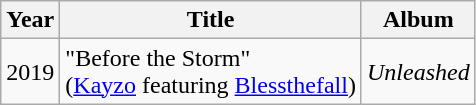<table class="wikitable" style="text-align:center;">
<tr>
<th>Year</th>
<th>Title</th>
<th>Album</th>
</tr>
<tr>
<td>2019</td>
<td align="left">"Before the Storm" <br><span>(<a href='#'>Kayzo</a> featuring <a href='#'>Blessthefall</a>)</span></td>
<td><em>Unleashed</em></td>
</tr>
</table>
